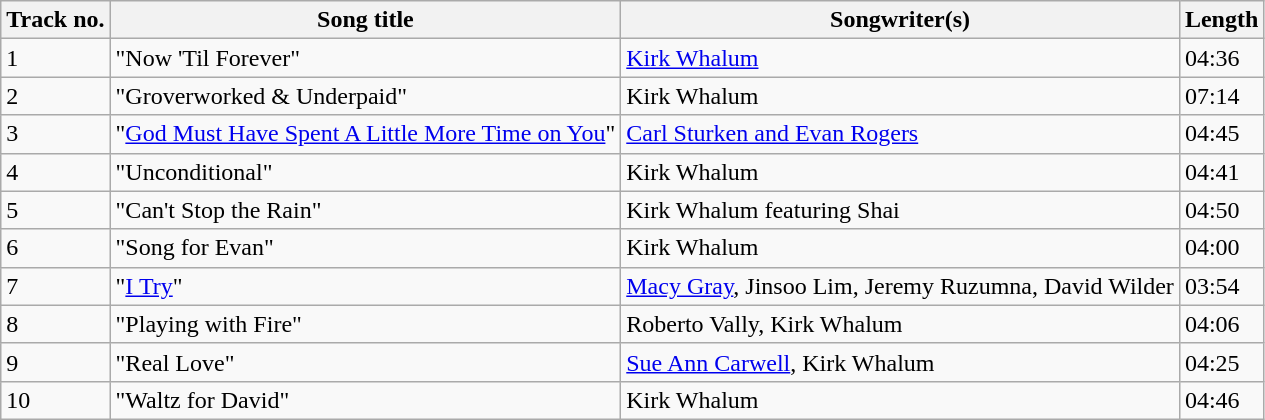<table class="wikitable">
<tr>
<th>Track no.</th>
<th>Song title</th>
<th>Songwriter(s)</th>
<th>Length</th>
</tr>
<tr>
<td>1</td>
<td>"Now 'Til Forever"</td>
<td><a href='#'>Kirk Whalum</a></td>
<td>04:36</td>
</tr>
<tr>
<td>2</td>
<td>"Groverworked & Underpaid"</td>
<td>Kirk Whalum</td>
<td>07:14</td>
</tr>
<tr>
<td>3</td>
<td>"<a href='#'>God Must Have Spent A Little More Time on You</a>"</td>
<td><a href='#'>Carl Sturken and Evan Rogers</a></td>
<td>04:45</td>
</tr>
<tr>
<td>4</td>
<td>"Unconditional"</td>
<td>Kirk Whalum</td>
<td>04:41</td>
</tr>
<tr>
<td>5</td>
<td>"Can't Stop the Rain"</td>
<td>Kirk Whalum featuring Shai</td>
<td>04:50</td>
</tr>
<tr>
<td>6</td>
<td>"Song for Evan"</td>
<td>Kirk Whalum</td>
<td>04:00</td>
</tr>
<tr>
<td>7</td>
<td>"<a href='#'>I Try</a>"</td>
<td><a href='#'>Macy Gray</a>, Jinsoo Lim, Jeremy Ruzumna, David Wilder</td>
<td>03:54</td>
</tr>
<tr>
<td>8</td>
<td>"Playing with Fire"</td>
<td>Roberto Vally, Kirk Whalum</td>
<td>04:06</td>
</tr>
<tr>
<td>9</td>
<td>"Real Love"</td>
<td><a href='#'>Sue Ann Carwell</a>, Kirk Whalum</td>
<td>04:25</td>
</tr>
<tr>
<td>10</td>
<td>"Waltz for David"</td>
<td>Kirk Whalum</td>
<td>04:46</td>
</tr>
</table>
